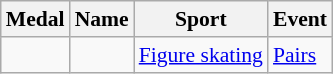<table class="wikitable sortable" style="font-size:90%">
<tr>
<th>Medal</th>
<th>Name</th>
<th>Sport</th>
<th>Event</th>
</tr>
<tr>
<td></td>
<td> <br> </td>
<td><a href='#'>Figure skating</a></td>
<td><a href='#'>Pairs</a></td>
</tr>
</table>
